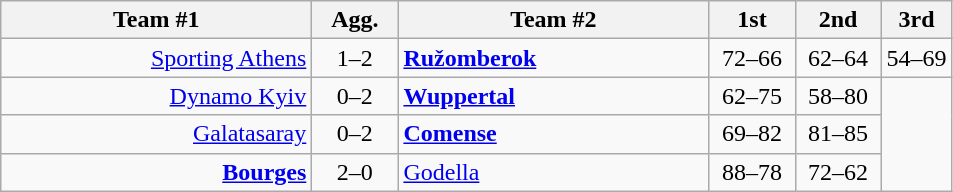<table class=wikitable style="text-align:center">
<tr>
<th width=200>Team #1</th>
<th width=50>Agg.</th>
<th width=200>Team #2</th>
<th width=50>1st</th>
<th width=50>2nd</th>
<th wifth=50>3rd</th>
</tr>
<tr>
<td align=right><a href='#'>Sporting Athens</a> </td>
<td align=center>1–2</td>
<td align=left> <strong><a href='#'>Ružomberok</a></strong></td>
<td align=center>72–66</td>
<td align=center>62–64</td>
<td align=center>54–69</td>
</tr>
<tr>
<td align=right><a href='#'>Dynamo Kyiv</a> </td>
<td align=center>0–2</td>
<td align=left> <strong><a href='#'>Wuppertal</a></strong></td>
<td align=center>62–75</td>
<td align=center>58–80</td>
</tr>
<tr>
<td align=right><a href='#'>Galatasaray</a> </td>
<td align=center>0–2</td>
<td align=left> <strong><a href='#'>Comense</a></strong></td>
<td align=center>69–82</td>
<td align=center>81–85</td>
</tr>
<tr>
<td align=right><strong><a href='#'>Bourges</a></strong> </td>
<td align=center>2–0</td>
<td align=left> <a href='#'>Godella</a></td>
<td align=center>88–78</td>
<td align=center>72–62</td>
</tr>
</table>
